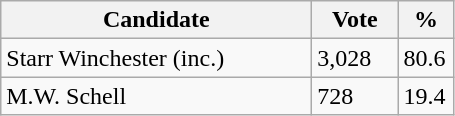<table class="wikitable">
<tr>
<th bgcolor="#DDDDFF" width="200px">Candidate</th>
<th bgcolor="#DDDDFF" width="50px">Vote</th>
<th bgcolor="#DDDDFF" width="30px">%</th>
</tr>
<tr>
<td>Starr Winchester (inc.)</td>
<td>3,028</td>
<td>80.6</td>
</tr>
<tr>
<td>M.W. Schell</td>
<td>728</td>
<td>19.4</td>
</tr>
</table>
